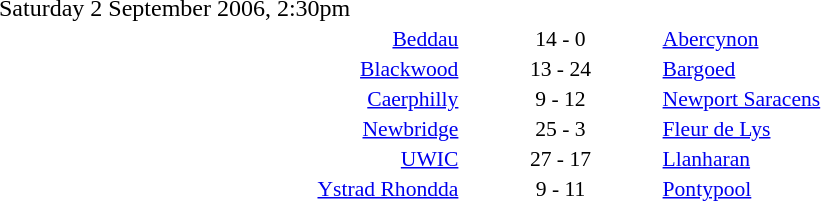<table style="width:70%;" cellspacing="1">
<tr>
<th width=35%></th>
<th width=15%></th>
<th></th>
</tr>
<tr>
<td>Saturday 2 September 2006, 2:30pm</td>
</tr>
<tr style=font-size:90%>
<td align=right><a href='#'>Beddau</a></td>
<td align=center>14 - 0</td>
<td><a href='#'>Abercynon</a></td>
</tr>
<tr style=font-size:90%>
<td align=right><a href='#'>Blackwood</a></td>
<td align=center>13 - 24</td>
<td><a href='#'>Bargoed</a></td>
</tr>
<tr style=font-size:90%>
<td align=right><a href='#'>Caerphilly</a></td>
<td align=center>9 - 12</td>
<td><a href='#'>Newport Saracens</a></td>
</tr>
<tr style=font-size:90%>
<td align=right><a href='#'>Newbridge</a></td>
<td align=center>25 - 3</td>
<td><a href='#'>Fleur de Lys</a></td>
</tr>
<tr style=font-size:90%>
<td align=right><a href='#'>UWIC</a></td>
<td align=center>27 - 17</td>
<td><a href='#'>Llanharan</a></td>
</tr>
<tr style=font-size:90%>
<td align=right><a href='#'>Ystrad Rhondda</a></td>
<td align=center>9 - 11</td>
<td><a href='#'>Pontypool</a></td>
</tr>
</table>
